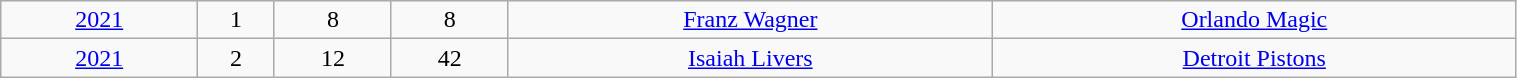<table class="wikitable" width="80%">
<tr align="center" bgcolor="">
<td><a href='#'>2021</a></td>
<td>1</td>
<td>8</td>
<td>8</td>
<td><a href='#'>Franz Wagner</a></td>
<td><a href='#'>Orlando Magic</a></td>
</tr>
<tr align="center" bgcolor="">
<td><a href='#'>2021</a></td>
<td>2</td>
<td>12</td>
<td>42</td>
<td><a href='#'>Isaiah Livers</a></td>
<td><a href='#'>Detroit Pistons</a></td>
</tr>
</table>
